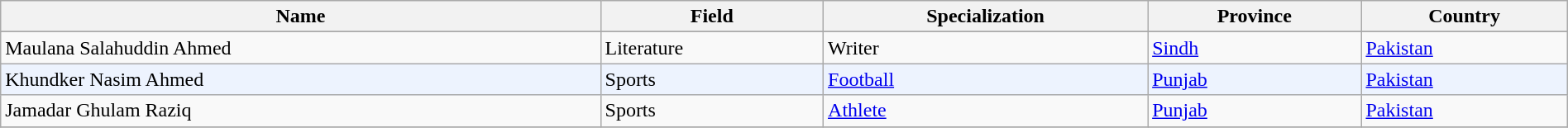<table class="wikitable sortable" width="100%">
<tr>
<th>Name</th>
<th>Field</th>
<th>Specialization</th>
<th>Province</th>
<th>Country</th>
</tr>
<tr bgcolor=#edf3fe>
</tr>
<tr>
<td>Maulana Salahuddin Ahmed</td>
<td>Literature</td>
<td>Writer</td>
<td><a href='#'>Sindh</a></td>
<td><a href='#'>Pakistan</a></td>
</tr>
<tr bgcolor=#edf3fe>
<td>Khundker Nasim Ahmed</td>
<td>Sports</td>
<td><a href='#'>Football</a></td>
<td><a href='#'>Punjab</a></td>
<td><a href='#'>Pakistan</a></td>
</tr>
<tr>
<td>Jamadar Ghulam Raziq</td>
<td>Sports</td>
<td><a href='#'>Athlete</a></td>
<td><a href='#'>Punjab</a></td>
<td><a href='#'>Pakistan</a></td>
</tr>
<tr bgcolor=#edf3fe>
</tr>
</table>
